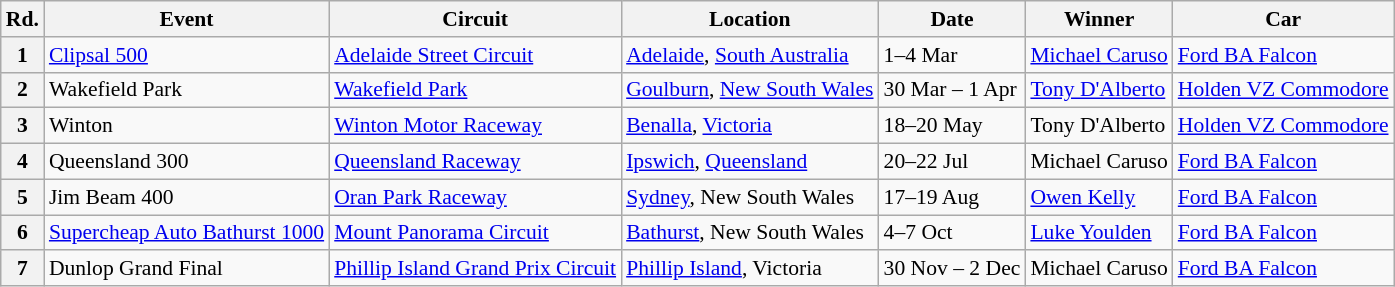<table class="wikitable" style="font-size: 90%">
<tr>
<th>Rd.</th>
<th>Event</th>
<th>Circuit</th>
<th>Location</th>
<th>Date</th>
<th>Winner</th>
<th>Car</th>
</tr>
<tr>
<th>1</th>
<td> <a href='#'>Clipsal 500</a></td>
<td><a href='#'>Adelaide Street Circuit</a></td>
<td><a href='#'>Adelaide</a>, <a href='#'>South Australia</a></td>
<td>1–4 Mar</td>
<td><a href='#'>Michael Caruso</a></td>
<td><a href='#'>Ford BA Falcon</a></td>
</tr>
<tr>
<th>2</th>
<td> Wakefield Park</td>
<td><a href='#'>Wakefield Park</a></td>
<td><a href='#'>Goulburn</a>, <a href='#'>New South Wales</a></td>
<td>30 Mar – 1 Apr</td>
<td><a href='#'>Tony D'Alberto</a></td>
<td><a href='#'>Holden VZ Commodore</a></td>
</tr>
<tr>
<th>3</th>
<td> Winton</td>
<td><a href='#'>Winton Motor Raceway</a></td>
<td><a href='#'>Benalla</a>, <a href='#'>Victoria</a></td>
<td>18–20 May</td>
<td>Tony D'Alberto</td>
<td><a href='#'>Holden VZ Commodore</a></td>
</tr>
<tr>
<th>4</th>
<td> Queensland 300</td>
<td><a href='#'>Queensland Raceway</a></td>
<td><a href='#'>Ipswich</a>, <a href='#'>Queensland</a></td>
<td>20–22 Jul</td>
<td>Michael Caruso</td>
<td><a href='#'>Ford BA Falcon</a></td>
</tr>
<tr>
<th>5</th>
<td> Jim Beam 400</td>
<td><a href='#'>Oran Park Raceway</a></td>
<td><a href='#'>Sydney</a>, New South Wales</td>
<td>17–19 Aug</td>
<td><a href='#'>Owen Kelly</a></td>
<td><a href='#'>Ford BA Falcon</a></td>
</tr>
<tr>
<th>6</th>
<td> <a href='#'>Supercheap Auto Bathurst 1000</a></td>
<td><a href='#'>Mount Panorama Circuit</a></td>
<td><a href='#'>Bathurst</a>, New South Wales</td>
<td>4–7 Oct</td>
<td><a href='#'>Luke Youlden</a></td>
<td><a href='#'>Ford BA Falcon</a></td>
</tr>
<tr>
<th>7</th>
<td> Dunlop Grand Final</td>
<td><a href='#'>Phillip Island Grand Prix Circuit</a></td>
<td><a href='#'>Phillip Island</a>, Victoria</td>
<td>30 Nov – 2 Dec</td>
<td>Michael Caruso</td>
<td><a href='#'>Ford BA Falcon</a></td>
</tr>
</table>
